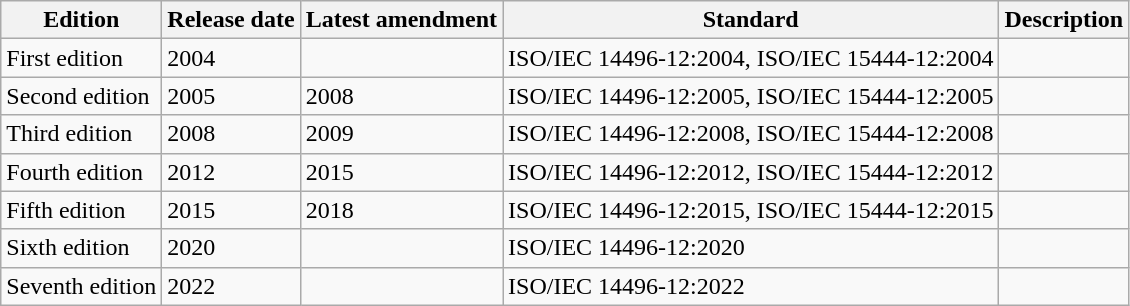<table class="wikitable sortable">
<tr>
<th>Edition</th>
<th>Release date</th>
<th>Latest amendment</th>
<th>Standard</th>
<th>Description</th>
</tr>
<tr>
<td>First edition</td>
<td>2004</td>
<td></td>
<td>ISO/IEC 14496-12:2004, ISO/IEC 15444-12:2004</td>
<td></td>
</tr>
<tr>
<td>Second edition</td>
<td>2005</td>
<td>2008</td>
<td>ISO/IEC 14496-12:2005, ISO/IEC 15444-12:2005</td>
<td></td>
</tr>
<tr>
<td>Third edition</td>
<td>2008</td>
<td>2009</td>
<td>ISO/IEC 14496-12:2008, ISO/IEC 15444-12:2008</td>
<td></td>
</tr>
<tr>
<td>Fourth edition</td>
<td>2012</td>
<td>2015</td>
<td>ISO/IEC 14496-12:2012, ISO/IEC 15444-12:2012</td>
<td></td>
</tr>
<tr>
<td>Fifth edition</td>
<td>2015</td>
<td>2018</td>
<td>ISO/IEC 14496-12:2015, ISO/IEC 15444-12:2015</td>
<td></td>
</tr>
<tr>
<td>Sixth edition</td>
<td>2020</td>
<td></td>
<td>ISO/IEC 14496-12:2020</td>
<td></td>
</tr>
<tr>
<td>Seventh edition</td>
<td>2022</td>
<td></td>
<td>ISO/IEC 14496-12:2022</td>
<td></td>
</tr>
</table>
